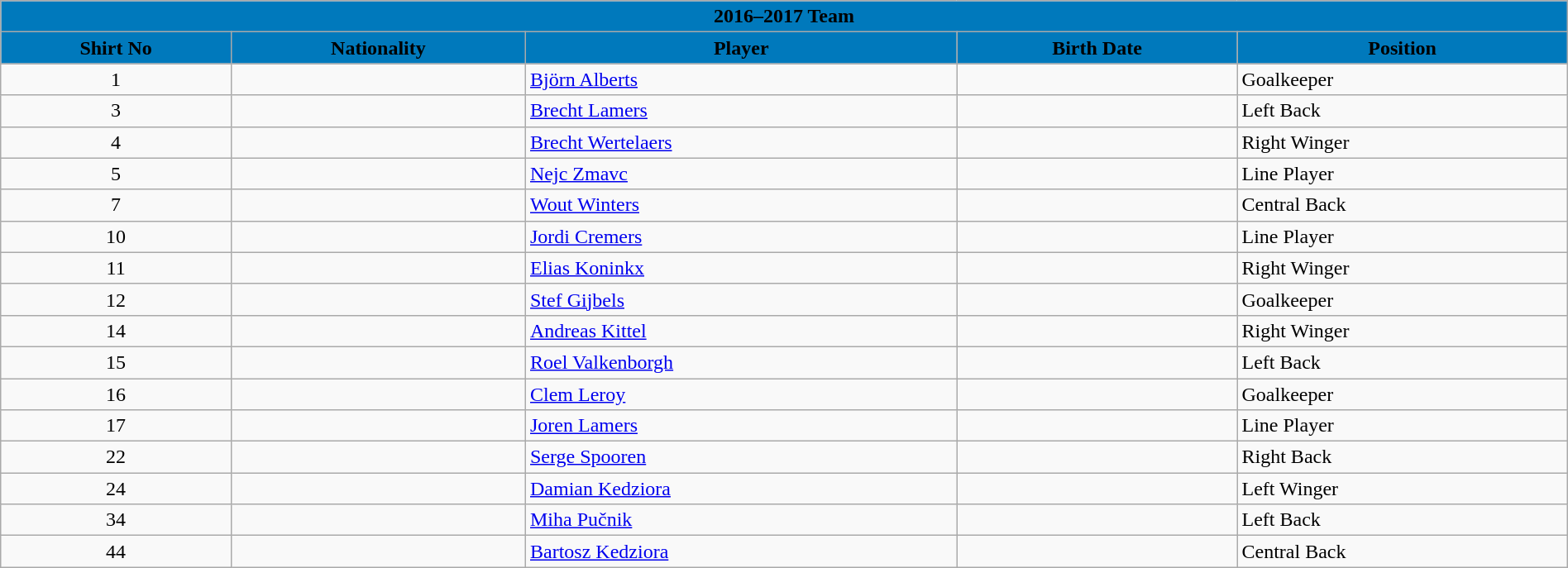<table class="wikitable collapsible collapsed" style="width:100%">
<tr>
<th colspan=5 style="background-color:#0079BC;color:#000000;text-align:center;"><strong>2016–2017 Team</strong></th>
</tr>
<tr>
<th style="color:#000000; background:#0079BC">Shirt No</th>
<th style="color:#000000; background:#0079BC">Nationality</th>
<th style="color:#000000; background:#0079BC">Player</th>
<th style="color:#000000; background:#0079BC">Birth Date</th>
<th style="color:#000000; background:#0079BC">Position</th>
</tr>
<tr>
<td align=center>1</td>
<td></td>
<td><a href='#'>Björn Alberts</a></td>
<td></td>
<td>Goalkeeper</td>
</tr>
<tr>
<td align=center>3</td>
<td></td>
<td><a href='#'>Brecht Lamers</a></td>
<td></td>
<td>Left Back</td>
</tr>
<tr>
<td align=center>4</td>
<td></td>
<td><a href='#'>Brecht Wertelaers</a></td>
<td></td>
<td>Right Winger</td>
</tr>
<tr>
<td align=center>5</td>
<td></td>
<td><a href='#'>Nejc Zmavc</a></td>
<td></td>
<td>Line Player</td>
</tr>
<tr>
<td align=center>7</td>
<td></td>
<td><a href='#'>Wout Winters</a></td>
<td></td>
<td>Central Back</td>
</tr>
<tr>
<td align=center>10</td>
<td></td>
<td><a href='#'>Jordi Cremers</a></td>
<td></td>
<td>Line Player</td>
</tr>
<tr>
<td align=center>11</td>
<td></td>
<td><a href='#'>Elias Koninkx</a></td>
<td></td>
<td>Right Winger</td>
</tr>
<tr>
<td align=center>12</td>
<td></td>
<td><a href='#'>Stef Gijbels</a></td>
<td></td>
<td>Goalkeeper</td>
</tr>
<tr>
<td align=center>14</td>
<td></td>
<td><a href='#'>Andreas Kittel</a></td>
<td></td>
<td>Right Winger</td>
</tr>
<tr>
<td align=center>15</td>
<td></td>
<td><a href='#'>Roel Valkenborgh</a></td>
<td></td>
<td>Left Back</td>
</tr>
<tr>
<td align=center>16</td>
<td></td>
<td><a href='#'>Clem Leroy</a></td>
<td></td>
<td>Goalkeeper</td>
</tr>
<tr>
<td align=center>17</td>
<td></td>
<td><a href='#'>Joren Lamers</a></td>
<td></td>
<td>Line Player</td>
</tr>
<tr>
<td align=center>22</td>
<td></td>
<td><a href='#'>Serge Spooren</a></td>
<td></td>
<td>Right Back</td>
</tr>
<tr>
<td align=center>24</td>
<td></td>
<td><a href='#'>Damian Kedziora</a></td>
<td></td>
<td>Left Winger</td>
</tr>
<tr>
<td align=center>34</td>
<td></td>
<td><a href='#'>Miha Pučnik</a></td>
<td></td>
<td>Left Back</td>
</tr>
<tr>
<td align=center>44</td>
<td></td>
<td><a href='#'>Bartosz Kedziora</a></td>
<td></td>
<td>Central Back</td>
</tr>
</table>
